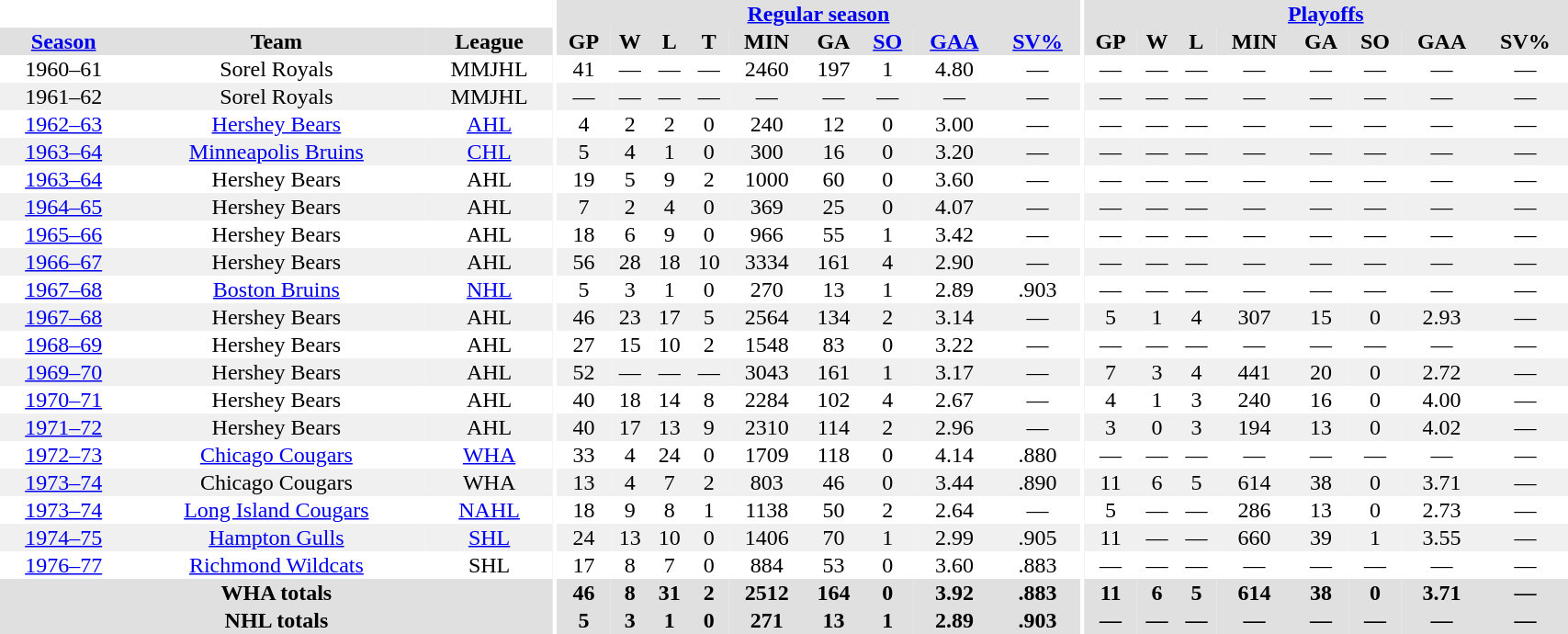<table border="0" cellpadding="1" cellspacing="0" style="width:90%; text-align:center;">
<tr bgcolor="#e0e0e0">
<th colspan="3" bgcolor="#ffffff"></th>
<th rowspan="99" bgcolor="#ffffff"></th>
<th colspan="9" bgcolor="#e0e0e0"><a href='#'>Regular season</a></th>
<th rowspan="99" bgcolor="#ffffff"></th>
<th colspan="8" bgcolor="#e0e0e0"><a href='#'>Playoffs</a></th>
</tr>
<tr bgcolor="#e0e0e0">
<th><a href='#'>Season</a></th>
<th>Team</th>
<th>League</th>
<th>GP</th>
<th>W</th>
<th>L</th>
<th>T</th>
<th>MIN</th>
<th>GA</th>
<th><a href='#'>SO</a></th>
<th><a href='#'>GAA</a></th>
<th><a href='#'>SV%</a></th>
<th>GP</th>
<th>W</th>
<th>L</th>
<th>MIN</th>
<th>GA</th>
<th>SO</th>
<th>GAA</th>
<th>SV%</th>
</tr>
<tr>
<td>1960–61</td>
<td>Sorel Royals</td>
<td>MMJHL</td>
<td>41</td>
<td>—</td>
<td>—</td>
<td>—</td>
<td>2460</td>
<td>197</td>
<td>1</td>
<td>4.80</td>
<td>—</td>
<td>—</td>
<td>—</td>
<td>—</td>
<td>—</td>
<td>—</td>
<td>—</td>
<td>—</td>
<td>—</td>
</tr>
<tr bgcolor="#f0f0f0">
<td>1961–62</td>
<td>Sorel Royals</td>
<td>MMJHL</td>
<td>—</td>
<td>—</td>
<td>—</td>
<td>—</td>
<td>—</td>
<td>—</td>
<td>—</td>
<td>—</td>
<td>—</td>
<td>—</td>
<td>—</td>
<td>—</td>
<td>—</td>
<td>—</td>
<td>—</td>
<td>—</td>
<td>—</td>
</tr>
<tr>
<td><a href='#'>1962–63</a></td>
<td><a href='#'>Hershey Bears</a></td>
<td><a href='#'>AHL</a></td>
<td>4</td>
<td>2</td>
<td>2</td>
<td>0</td>
<td>240</td>
<td>12</td>
<td>0</td>
<td>3.00</td>
<td>—</td>
<td>—</td>
<td>—</td>
<td>—</td>
<td>—</td>
<td>—</td>
<td>—</td>
<td>—</td>
<td>—</td>
</tr>
<tr bgcolor="#f0f0f0">
<td><a href='#'>1963–64</a></td>
<td><a href='#'>Minneapolis Bruins</a></td>
<td><a href='#'>CHL</a></td>
<td>5</td>
<td>4</td>
<td>1</td>
<td>0</td>
<td>300</td>
<td>16</td>
<td>0</td>
<td>3.20</td>
<td>—</td>
<td>—</td>
<td>—</td>
<td>—</td>
<td>—</td>
<td>—</td>
<td>—</td>
<td>—</td>
<td>—</td>
</tr>
<tr>
<td><a href='#'>1963–64</a></td>
<td>Hershey Bears</td>
<td>AHL</td>
<td>19</td>
<td>5</td>
<td>9</td>
<td>2</td>
<td>1000</td>
<td>60</td>
<td>0</td>
<td>3.60</td>
<td>—</td>
<td>—</td>
<td>—</td>
<td>—</td>
<td>—</td>
<td>—</td>
<td>—</td>
<td>—</td>
<td>—</td>
</tr>
<tr bgcolor="#f0f0f0">
<td><a href='#'>1964–65</a></td>
<td>Hershey Bears</td>
<td>AHL</td>
<td>7</td>
<td>2</td>
<td>4</td>
<td>0</td>
<td>369</td>
<td>25</td>
<td>0</td>
<td>4.07</td>
<td>—</td>
<td>—</td>
<td>—</td>
<td>—</td>
<td>—</td>
<td>—</td>
<td>—</td>
<td>—</td>
<td>—</td>
</tr>
<tr>
<td><a href='#'>1965–66</a></td>
<td>Hershey Bears</td>
<td>AHL</td>
<td>18</td>
<td>6</td>
<td>9</td>
<td>0</td>
<td>966</td>
<td>55</td>
<td>1</td>
<td>3.42</td>
<td>—</td>
<td>—</td>
<td>—</td>
<td>—</td>
<td>—</td>
<td>—</td>
<td>—</td>
<td>—</td>
<td>—</td>
</tr>
<tr bgcolor="#f0f0f0">
<td><a href='#'>1966–67</a></td>
<td>Hershey Bears</td>
<td>AHL</td>
<td>56</td>
<td>28</td>
<td>18</td>
<td>10</td>
<td>3334</td>
<td>161</td>
<td>4</td>
<td>2.90</td>
<td>—</td>
<td>—</td>
<td>—</td>
<td>—</td>
<td>—</td>
<td>—</td>
<td>—</td>
<td>—</td>
<td>—</td>
</tr>
<tr>
<td><a href='#'>1967–68</a></td>
<td><a href='#'>Boston Bruins</a></td>
<td><a href='#'>NHL</a></td>
<td>5</td>
<td>3</td>
<td>1</td>
<td>0</td>
<td>270</td>
<td>13</td>
<td>1</td>
<td>2.89</td>
<td>.903</td>
<td>—</td>
<td>—</td>
<td>—</td>
<td>—</td>
<td>—</td>
<td>—</td>
<td>—</td>
<td>—</td>
</tr>
<tr bgcolor="#f0f0f0">
<td><a href='#'>1967–68</a></td>
<td>Hershey Bears</td>
<td>AHL</td>
<td>46</td>
<td>23</td>
<td>17</td>
<td>5</td>
<td>2564</td>
<td>134</td>
<td>2</td>
<td>3.14</td>
<td>—</td>
<td>5</td>
<td>1</td>
<td>4</td>
<td>307</td>
<td>15</td>
<td>0</td>
<td>2.93</td>
<td>—</td>
</tr>
<tr>
<td><a href='#'>1968–69</a></td>
<td>Hershey Bears</td>
<td>AHL</td>
<td>27</td>
<td>15</td>
<td>10</td>
<td>2</td>
<td>1548</td>
<td>83</td>
<td>0</td>
<td>3.22</td>
<td>—</td>
<td>—</td>
<td>—</td>
<td>—</td>
<td>—</td>
<td>—</td>
<td>—</td>
<td>—</td>
<td>—</td>
</tr>
<tr bgcolor="#f0f0f0">
<td><a href='#'>1969–70</a></td>
<td>Hershey Bears</td>
<td>AHL</td>
<td>52</td>
<td>—</td>
<td>—</td>
<td>—</td>
<td>3043</td>
<td>161</td>
<td>1</td>
<td>3.17</td>
<td>—</td>
<td>7</td>
<td>3</td>
<td>4</td>
<td>441</td>
<td>20</td>
<td>0</td>
<td>2.72</td>
<td>—</td>
</tr>
<tr>
<td><a href='#'>1970–71</a></td>
<td>Hershey Bears</td>
<td>AHL</td>
<td>40</td>
<td>18</td>
<td>14</td>
<td>8</td>
<td>2284</td>
<td>102</td>
<td>4</td>
<td>2.67</td>
<td>—</td>
<td>4</td>
<td>1</td>
<td>3</td>
<td>240</td>
<td>16</td>
<td>0</td>
<td>4.00</td>
<td>—</td>
</tr>
<tr bgcolor="#f0f0f0">
<td><a href='#'>1971–72</a></td>
<td>Hershey Bears</td>
<td>AHL</td>
<td>40</td>
<td>17</td>
<td>13</td>
<td>9</td>
<td>2310</td>
<td>114</td>
<td>2</td>
<td>2.96</td>
<td>—</td>
<td>3</td>
<td>0</td>
<td>3</td>
<td>194</td>
<td>13</td>
<td>0</td>
<td>4.02</td>
<td>—</td>
</tr>
<tr>
<td><a href='#'>1972–73</a></td>
<td><a href='#'>Chicago Cougars</a></td>
<td><a href='#'>WHA</a></td>
<td>33</td>
<td>4</td>
<td>24</td>
<td>0</td>
<td>1709</td>
<td>118</td>
<td>0</td>
<td>4.14</td>
<td>.880</td>
<td>—</td>
<td>—</td>
<td>—</td>
<td>—</td>
<td>—</td>
<td>—</td>
<td>—</td>
<td>—</td>
</tr>
<tr bgcolor="#f0f0f0">
<td><a href='#'>1973–74</a></td>
<td>Chicago Cougars</td>
<td>WHA</td>
<td>13</td>
<td>4</td>
<td>7</td>
<td>2</td>
<td>803</td>
<td>46</td>
<td>0</td>
<td>3.44</td>
<td>.890</td>
<td>11</td>
<td>6</td>
<td>5</td>
<td>614</td>
<td>38</td>
<td>0</td>
<td>3.71</td>
<td>—</td>
</tr>
<tr>
<td><a href='#'>1973–74</a></td>
<td><a href='#'>Long Island Cougars</a></td>
<td><a href='#'>NAHL</a></td>
<td>18</td>
<td>9</td>
<td>8</td>
<td>1</td>
<td>1138</td>
<td>50</td>
<td>2</td>
<td>2.64</td>
<td>—</td>
<td>5</td>
<td>—</td>
<td>—</td>
<td>286</td>
<td>13</td>
<td>0</td>
<td>2.73</td>
<td>—</td>
</tr>
<tr bgcolor="#f0f0f0">
<td><a href='#'>1974–75</a></td>
<td><a href='#'>Hampton Gulls</a></td>
<td><a href='#'>SHL</a></td>
<td>24</td>
<td>13</td>
<td>10</td>
<td>0</td>
<td>1406</td>
<td>70</td>
<td>1</td>
<td>2.99</td>
<td>.905</td>
<td>11</td>
<td>—</td>
<td>—</td>
<td>660</td>
<td>39</td>
<td>1</td>
<td>3.55</td>
<td>—</td>
</tr>
<tr>
<td><a href='#'>1976–77</a></td>
<td><a href='#'>Richmond Wildcats</a></td>
<td>SHL</td>
<td>17</td>
<td>8</td>
<td>7</td>
<td>0</td>
<td>884</td>
<td>53</td>
<td>0</td>
<td>3.60</td>
<td>.883</td>
<td>—</td>
<td>—</td>
<td>—</td>
<td>—</td>
<td>—</td>
<td>—</td>
<td>—</td>
<td>—</td>
</tr>
<tr bgcolor="#e0e0e0">
<th colspan=3>WHA totals</th>
<th>46</th>
<th>8</th>
<th>31</th>
<th>2</th>
<th>2512</th>
<th>164</th>
<th>0</th>
<th>3.92</th>
<th>.883</th>
<th>11</th>
<th>6</th>
<th>5</th>
<th>614</th>
<th>38</th>
<th>0</th>
<th>3.71</th>
<th>—</th>
</tr>
<tr bgcolor="#e0e0e0">
<th colspan=3>NHL totals</th>
<th>5</th>
<th>3</th>
<th>1</th>
<th>0</th>
<th>271</th>
<th>13</th>
<th>1</th>
<th>2.89</th>
<th>.903</th>
<th>—</th>
<th>—</th>
<th>—</th>
<th>—</th>
<th>—</th>
<th>—</th>
<th>—</th>
<th>—</th>
</tr>
</table>
